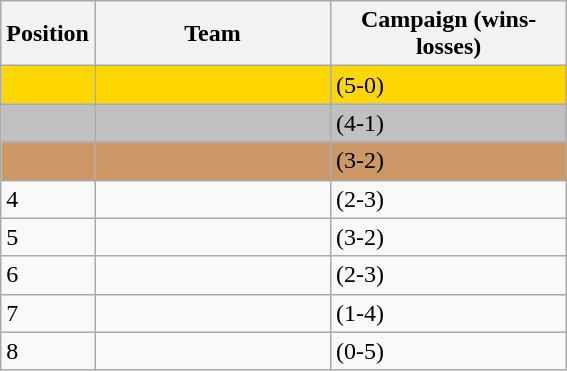<table class="wikitable">
<tr>
<th width=30>Position</th>
<th width=150>Team</th>
<th width=150>Campaign (wins-losses)</th>
</tr>
<tr style="background: gold">
<td></td>
<td><strong></strong></td>
<td>(5-0)</td>
</tr>
<tr style="background: silver">
<td></td>
<td><strong></strong></td>
<td>(4-1)</td>
</tr>
<tr style="background: #cc9966">
<td></td>
<td><strong></strong></td>
<td>(3-2)</td>
</tr>
<tr>
<td>4</td>
<td></td>
<td>(2-3)</td>
</tr>
<tr>
<td>5</td>
<td></td>
<td>(3-2)</td>
</tr>
<tr>
<td>6</td>
<td></td>
<td>(2-3)</td>
</tr>
<tr>
<td>7</td>
<td></td>
<td>(1-4)</td>
</tr>
<tr>
<td>8</td>
<td></td>
<td>(0-5)</td>
</tr>
</table>
